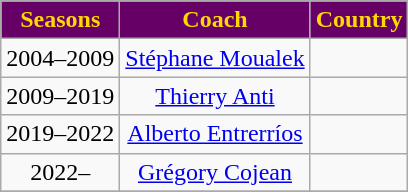<table class="wikitable" style="text-align: center;">
<tr>
<th style="color:#FFD800; background:#660066">Seasons</th>
<th style="color:#FFD800; background:#660066">Coach</th>
<th style="color:#FFD800; background:#660066">Country</th>
</tr>
<tr>
<td style="text-align: center">2004–2009</td>
<td style="text-align: center"><a href='#'>Stéphane Moualek</a></td>
<td style="text-align: center"></td>
</tr>
<tr>
<td style="text-align: center">2009–2019</td>
<td style="text-align: center"><a href='#'>Thierry Anti</a></td>
<td style="text-align: center"></td>
</tr>
<tr>
<td style="text-align: center">2019–2022</td>
<td style="text-align: center"><a href='#'>Alberto Entrerríos</a></td>
<td style="text-align: center"></td>
</tr>
<tr>
<td style="text-align: center">2022–</td>
<td style="text-align: center"><a href='#'>Grégory Cojean</a></td>
<td style="text-align: center"></td>
</tr>
<tr>
</tr>
</table>
